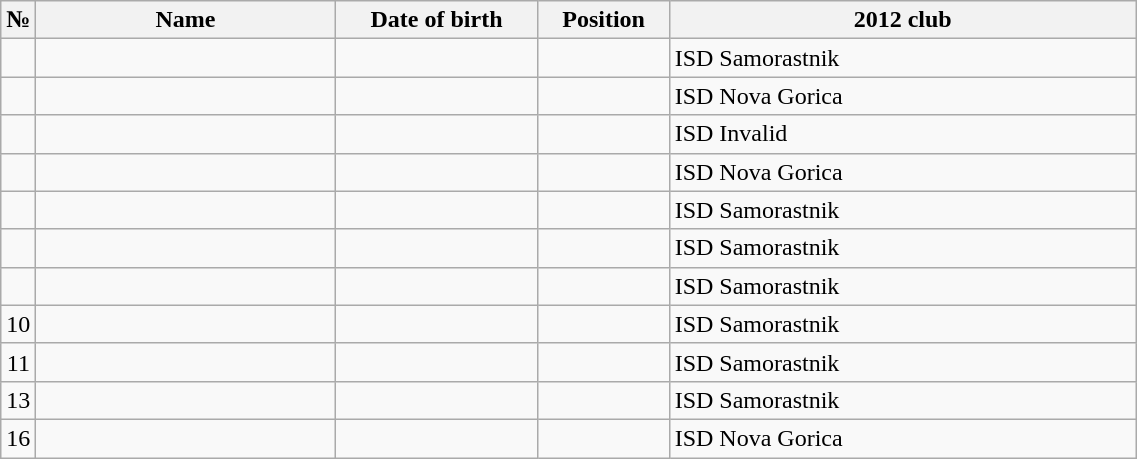<table class="wikitable sortable" style="font-size:100%; text-align:center;">
<tr>
<th>№</th>
<th style="width:12em">Name</th>
<th style="width:8em">Date of birth</th>
<th style="width:5em">Position</th>
<th style="width:19em">2012 club</th>
</tr>
<tr>
<td></td>
<td style="text-align:left;"></td>
<td style="text-align:right;"></td>
<td></td>
<td style="text-align:left;"> ISD Samorastnik</td>
</tr>
<tr>
<td></td>
<td style="text-align:left;"></td>
<td style="text-align:right;"></td>
<td></td>
<td style="text-align:left;"> ISD Nova Gorica</td>
</tr>
<tr>
<td></td>
<td style="text-align:left;"></td>
<td style="text-align:right;"></td>
<td></td>
<td style="text-align:left;"> ISD Invalid</td>
</tr>
<tr>
<td></td>
<td style="text-align:left;"></td>
<td style="text-align:right;"></td>
<td></td>
<td style="text-align:left;"> ISD Nova Gorica</td>
</tr>
<tr>
<td></td>
<td style="text-align:left;"></td>
<td style="text-align:right;"></td>
<td></td>
<td style="text-align:left;"> ISD Samorastnik</td>
</tr>
<tr>
<td></td>
<td style="text-align:left;"></td>
<td style="text-align:right;"></td>
<td></td>
<td style="text-align:left;"> ISD Samorastnik</td>
</tr>
<tr>
<td></td>
<td style="text-align:left;"></td>
<td style="text-align:right;"></td>
<td></td>
<td style="text-align:left;"> ISD Samorastnik</td>
</tr>
<tr>
<td>10</td>
<td style="text-align:left;"></td>
<td style="text-align:right;"></td>
<td></td>
<td style="text-align:left;"> ISD Samorastnik</td>
</tr>
<tr>
<td>11</td>
<td style="text-align:left;"></td>
<td style="text-align:right;"></td>
<td></td>
<td style="text-align:left;"> ISD Samorastnik</td>
</tr>
<tr>
<td>13</td>
<td style="text-align:left;"></td>
<td style="text-align:right;"></td>
<td></td>
<td style="text-align:left;"> ISD Samorastnik</td>
</tr>
<tr>
<td>16</td>
<td style="text-align:left;"></td>
<td style="text-align:right;"></td>
<td></td>
<td style="text-align:left;"> ISD Nova Gorica</td>
</tr>
</table>
